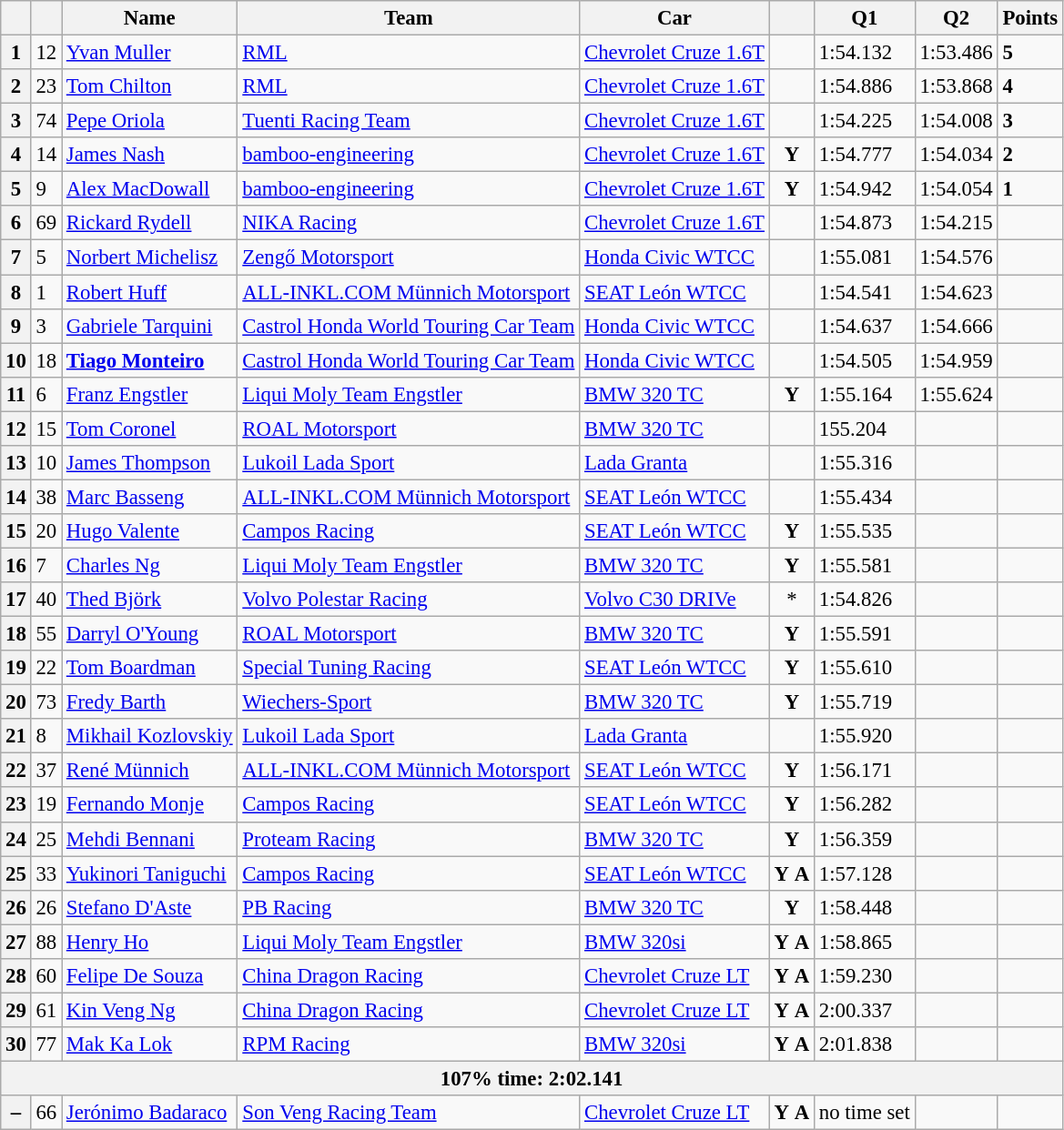<table class="wikitable sortable" style="font-size: 95%;">
<tr>
<th></th>
<th></th>
<th>Name</th>
<th>Team</th>
<th>Car</th>
<th></th>
<th>Q1</th>
<th>Q2</th>
<th>Points</th>
</tr>
<tr>
<th>1</th>
<td>12</td>
<td> <a href='#'>Yvan Muller</a></td>
<td><a href='#'>RML</a></td>
<td><a href='#'>Chevrolet Cruze 1.6T</a></td>
<td></td>
<td>1:54.132</td>
<td>1:53.486</td>
<td><strong>5</strong></td>
</tr>
<tr>
<th>2</th>
<td>23</td>
<td> <a href='#'>Tom Chilton</a></td>
<td><a href='#'>RML</a></td>
<td><a href='#'>Chevrolet Cruze 1.6T</a></td>
<td></td>
<td>1:54.886</td>
<td>1:53.868</td>
<td><strong>4</strong></td>
</tr>
<tr>
<th>3</th>
<td>74</td>
<td> <a href='#'>Pepe Oriola</a></td>
<td><a href='#'>Tuenti Racing Team</a></td>
<td><a href='#'>Chevrolet Cruze 1.6T</a></td>
<td></td>
<td>1:54.225</td>
<td>1:54.008</td>
<td><strong>3</strong></td>
</tr>
<tr>
<th>4</th>
<td>14</td>
<td> <a href='#'>James Nash</a></td>
<td><a href='#'>bamboo-engineering</a></td>
<td><a href='#'>Chevrolet Cruze 1.6T</a></td>
<td align=center><strong><span>Y</span></strong></td>
<td>1:54.777</td>
<td>1:54.034</td>
<td><strong>2</strong></td>
</tr>
<tr>
<th>5</th>
<td>9</td>
<td> <a href='#'>Alex MacDowall</a></td>
<td><a href='#'>bamboo-engineering</a></td>
<td><a href='#'>Chevrolet Cruze 1.6T</a></td>
<td align=center><strong><span>Y</span></strong></td>
<td>1:54.942</td>
<td>1:54.054</td>
<td><strong>1</strong></td>
</tr>
<tr>
<th>6</th>
<td>69</td>
<td> <a href='#'>Rickard Rydell</a></td>
<td><a href='#'>NIKA Racing</a></td>
<td><a href='#'>Chevrolet Cruze 1.6T</a></td>
<td></td>
<td>1:54.873</td>
<td>1:54.215</td>
<td></td>
</tr>
<tr>
<th>7</th>
<td>5</td>
<td> <a href='#'>Norbert Michelisz</a></td>
<td><a href='#'>Zengő Motorsport</a></td>
<td><a href='#'>Honda Civic WTCC</a></td>
<td></td>
<td>1:55.081</td>
<td>1:54.576</td>
<td></td>
</tr>
<tr>
<th>8</th>
<td>1</td>
<td> <a href='#'>Robert Huff</a></td>
<td><a href='#'>ALL-INKL.COM Münnich Motorsport</a></td>
<td><a href='#'>SEAT León WTCC</a></td>
<td></td>
<td>1:54.541</td>
<td>1:54.623</td>
<td></td>
</tr>
<tr>
<th>9</th>
<td>3</td>
<td> <a href='#'>Gabriele Tarquini</a></td>
<td><a href='#'>Castrol Honda World Touring Car Team</a></td>
<td><a href='#'>Honda Civic WTCC</a></td>
<td></td>
<td>1:54.637</td>
<td>1:54.666</td>
<td></td>
</tr>
<tr>
<th>10</th>
<td>18</td>
<td> <strong><a href='#'>Tiago Monteiro</a></strong></td>
<td><a href='#'>Castrol Honda World Touring Car Team</a></td>
<td><a href='#'>Honda Civic WTCC</a></td>
<td></td>
<td>1:54.505</td>
<td>1:54.959</td>
<td></td>
</tr>
<tr>
<th>11</th>
<td>6</td>
<td> <a href='#'>Franz Engstler</a></td>
<td><a href='#'>Liqui Moly Team Engstler</a></td>
<td><a href='#'>BMW 320 TC</a></td>
<td align=center><strong><span>Y</span></strong></td>
<td>1:55.164</td>
<td>1:55.624</td>
<td></td>
</tr>
<tr>
<th>12</th>
<td>15</td>
<td> <a href='#'>Tom Coronel</a></td>
<td><a href='#'>ROAL Motorsport</a></td>
<td><a href='#'>BMW 320 TC</a></td>
<td></td>
<td>155.204</td>
<td></td>
<td></td>
</tr>
<tr>
<th>13</th>
<td>10</td>
<td> <a href='#'>James Thompson</a></td>
<td><a href='#'>Lukoil Lada Sport</a></td>
<td><a href='#'>Lada Granta</a></td>
<td></td>
<td>1:55.316</td>
<td></td>
<td></td>
</tr>
<tr>
<th>14</th>
<td>38</td>
<td> <a href='#'>Marc Basseng</a></td>
<td><a href='#'>ALL-INKL.COM Münnich Motorsport</a></td>
<td><a href='#'>SEAT León WTCC</a></td>
<td></td>
<td>1:55.434</td>
<td></td>
<td></td>
</tr>
<tr>
<th>15</th>
<td>20</td>
<td> <a href='#'>Hugo Valente</a></td>
<td><a href='#'>Campos Racing</a></td>
<td><a href='#'>SEAT León WTCC</a></td>
<td align=center><strong><span>Y</span></strong></td>
<td>1:55.535</td>
<td></td>
<td></td>
</tr>
<tr>
<th>16</th>
<td>7</td>
<td> <a href='#'>Charles Ng</a></td>
<td><a href='#'>Liqui Moly Team Engstler</a></td>
<td><a href='#'>BMW 320 TC</a></td>
<td align=center><strong><span>Y</span></strong></td>
<td>1:55.581</td>
<td></td>
<td></td>
</tr>
<tr>
<th>17</th>
<td>40</td>
<td> <a href='#'>Thed Björk</a></td>
<td><a href='#'>Volvo Polestar Racing</a></td>
<td><a href='#'>Volvo C30 DRIVe</a></td>
<td align=center>*</td>
<td>1:54.826</td>
<td></td>
<td></td>
</tr>
<tr>
<th>18</th>
<td>55</td>
<td> <a href='#'>Darryl O'Young</a></td>
<td><a href='#'>ROAL Motorsport</a></td>
<td><a href='#'>BMW 320 TC</a></td>
<td align=center><strong><span>Y</span></strong></td>
<td>1:55.591</td>
<td></td>
<td></td>
</tr>
<tr>
<th>19</th>
<td>22</td>
<td> <a href='#'>Tom Boardman</a></td>
<td><a href='#'>Special Tuning Racing</a></td>
<td><a href='#'>SEAT León WTCC</a></td>
<td align=center><strong><span>Y</span></strong></td>
<td>1:55.610</td>
<td></td>
<td></td>
</tr>
<tr>
<th>20</th>
<td>73</td>
<td> <a href='#'>Fredy Barth</a></td>
<td><a href='#'>Wiechers-Sport</a></td>
<td><a href='#'>BMW 320 TC</a></td>
<td align=center><strong><span>Y</span></strong></td>
<td>1:55.719</td>
<td></td>
<td></td>
</tr>
<tr>
<th>21</th>
<td>8</td>
<td> <a href='#'>Mikhail Kozlovskiy</a></td>
<td><a href='#'>Lukoil Lada Sport</a></td>
<td><a href='#'>Lada Granta</a></td>
<td></td>
<td>1:55.920</td>
<td></td>
<td></td>
</tr>
<tr>
<th>22</th>
<td>37</td>
<td> <a href='#'>René Münnich</a></td>
<td><a href='#'>ALL-INKL.COM Münnich Motorsport</a></td>
<td><a href='#'>SEAT León WTCC</a></td>
<td align=center><strong><span>Y</span></strong></td>
<td>1:56.171</td>
<td></td>
<td></td>
</tr>
<tr>
<th>23</th>
<td>19</td>
<td> <a href='#'>Fernando Monje</a></td>
<td><a href='#'>Campos Racing</a></td>
<td><a href='#'>SEAT León WTCC</a></td>
<td align=center><strong><span>Y</span></strong></td>
<td>1:56.282</td>
<td></td>
<td></td>
</tr>
<tr>
<th>24</th>
<td>25</td>
<td> <a href='#'>Mehdi Bennani</a></td>
<td><a href='#'>Proteam Racing</a></td>
<td><a href='#'>BMW 320 TC</a></td>
<td align=center><strong><span>Y</span></strong></td>
<td>1:56.359</td>
<td></td>
<td></td>
</tr>
<tr>
<th>25</th>
<td>33</td>
<td> <a href='#'>Yukinori Taniguchi</a></td>
<td><a href='#'>Campos Racing</a></td>
<td><a href='#'>SEAT León WTCC</a></td>
<td align=center><strong><span>Y</span></strong> <strong><span>A</span></strong></td>
<td>1:57.128</td>
<td></td>
<td></td>
</tr>
<tr>
<th>26</th>
<td>26</td>
<td> <a href='#'>Stefano D'Aste</a></td>
<td><a href='#'>PB Racing</a></td>
<td><a href='#'>BMW 320 TC</a></td>
<td align=center><strong><span>Y</span></strong></td>
<td>1:58.448</td>
<td></td>
<td></td>
</tr>
<tr>
<th>27</th>
<td>88</td>
<td> <a href='#'>Henry Ho</a></td>
<td><a href='#'>Liqui Moly Team Engstler</a></td>
<td><a href='#'>BMW 320si</a></td>
<td align=center><strong><span>Y</span></strong> <strong><span>A</span></strong></td>
<td>1:58.865</td>
<td></td>
<td></td>
</tr>
<tr>
<th>28</th>
<td>60</td>
<td> <a href='#'>Felipe De Souza</a></td>
<td><a href='#'>China Dragon Racing</a></td>
<td><a href='#'>Chevrolet Cruze LT</a></td>
<td align=center><strong><span>Y</span></strong> <strong><span>A</span></strong></td>
<td>1:59.230</td>
<td></td>
<td></td>
</tr>
<tr>
<th>29</th>
<td>61</td>
<td> <a href='#'>Kin Veng Ng</a></td>
<td><a href='#'>China Dragon Racing</a></td>
<td><a href='#'>Chevrolet Cruze LT</a></td>
<td align=center><strong><span>Y</span></strong> <strong><span>A</span></strong></td>
<td>2:00.337</td>
<td></td>
<td></td>
</tr>
<tr>
<th>30</th>
<td>77</td>
<td> <a href='#'>Mak Ka Lok</a></td>
<td><a href='#'>RPM Racing</a></td>
<td><a href='#'>BMW 320si</a></td>
<td align=center><strong><span>Y</span></strong> <strong><span>A</span></strong></td>
<td>2:01.838</td>
<td></td>
<td></td>
</tr>
<tr>
<th colspan=9>107% time: 2:02.141</th>
</tr>
<tr>
<th>–</th>
<td>66</td>
<td> <a href='#'>Jerónimo Badaraco</a></td>
<td><a href='#'>Son Veng Racing Team</a></td>
<td><a href='#'>Chevrolet Cruze LT</a></td>
<td align=center><strong><span>Y</span></strong> <strong><span>A</span></strong></td>
<td>no time set</td>
<td></td>
<td></td>
</tr>
</table>
